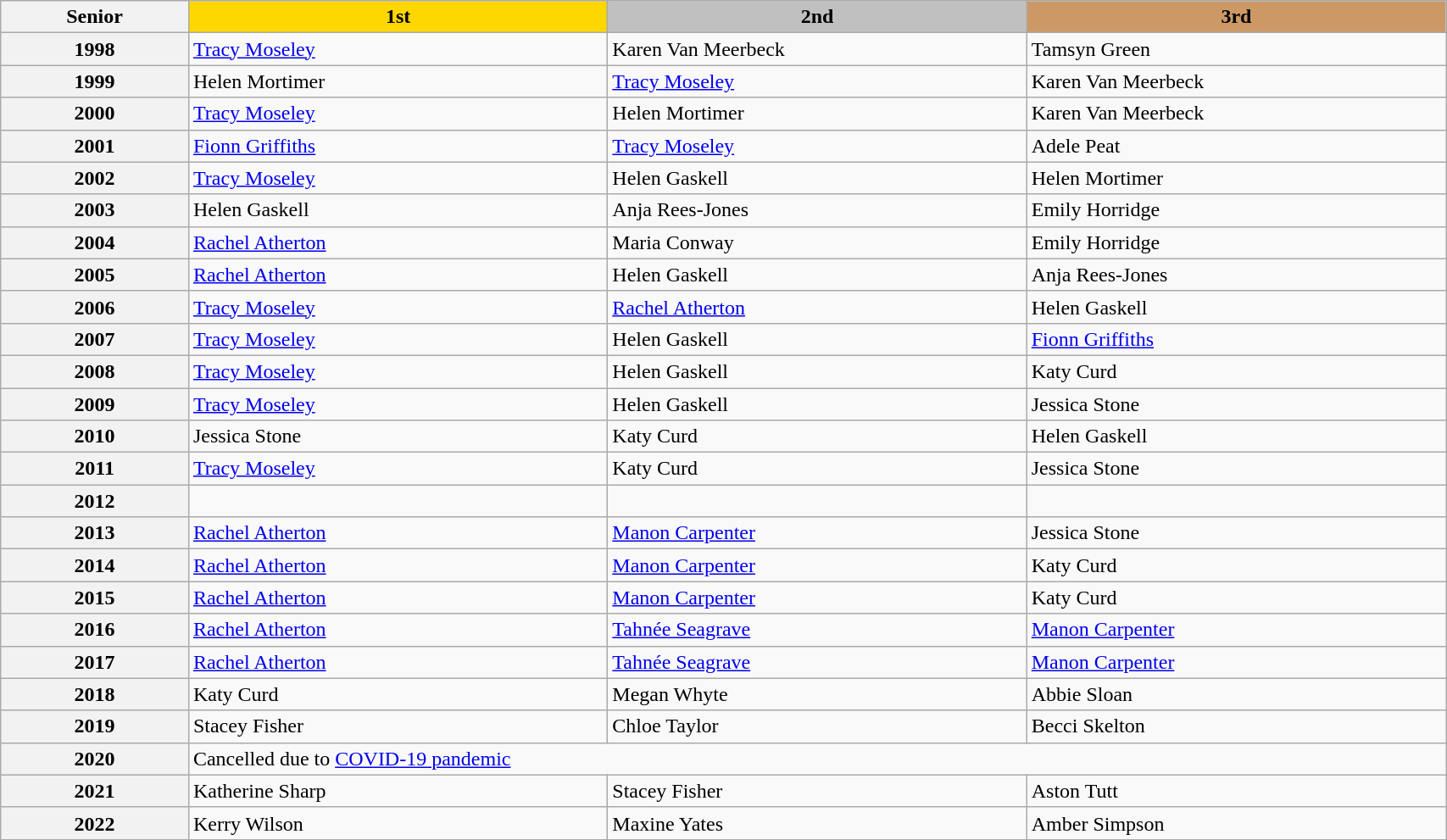<table class="wikitable" style="width:90%;">
<tr>
<th>Senior</th>
<th style="width:29%; background:gold;">1st</th>
<th style="width:29%; background:silver;">2nd</th>
<th style="width:29%; background:#c96;">3rd</th>
</tr>
<tr>
<th>1998</th>
<td><a href='#'>Tracy Moseley</a></td>
<td>Karen Van Meerbeck</td>
<td>Tamsyn Green</td>
</tr>
<tr>
<th>1999</th>
<td>Helen Mortimer</td>
<td><a href='#'>Tracy Moseley</a></td>
<td>Karen Van Meerbeck</td>
</tr>
<tr>
<th>2000</th>
<td><a href='#'>Tracy Moseley</a></td>
<td>Helen Mortimer</td>
<td>Karen Van Meerbeck</td>
</tr>
<tr>
<th>2001</th>
<td><a href='#'>Fionn Griffiths</a></td>
<td><a href='#'>Tracy Moseley</a></td>
<td>Adele Peat</td>
</tr>
<tr>
<th>2002</th>
<td><a href='#'>Tracy Moseley</a></td>
<td>Helen Gaskell</td>
<td>Helen Mortimer</td>
</tr>
<tr>
<th>2003</th>
<td>Helen Gaskell</td>
<td>Anja Rees-Jones</td>
<td>Emily Horridge</td>
</tr>
<tr>
<th>2004</th>
<td><a href='#'>Rachel Atherton</a></td>
<td>Maria Conway</td>
<td>Emily Horridge</td>
</tr>
<tr>
<th>2005</th>
<td><a href='#'>Rachel Atherton</a></td>
<td>Helen Gaskell</td>
<td>Anja Rees-Jones</td>
</tr>
<tr>
<th>2006</th>
<td><a href='#'>Tracy Moseley</a></td>
<td><a href='#'>Rachel Atherton</a></td>
<td>Helen Gaskell</td>
</tr>
<tr>
<th>2007</th>
<td><a href='#'>Tracy Moseley</a></td>
<td>Helen Gaskell</td>
<td><a href='#'>Fionn Griffiths</a></td>
</tr>
<tr>
<th>2008</th>
<td><a href='#'>Tracy Moseley</a></td>
<td>Helen Gaskell</td>
<td>Katy Curd</td>
</tr>
<tr>
<th>2009</th>
<td><a href='#'>Tracy Moseley</a></td>
<td>Helen Gaskell</td>
<td>Jessica Stone</td>
</tr>
<tr>
<th>2010</th>
<td>Jessica Stone</td>
<td>Katy Curd</td>
<td>Helen Gaskell</td>
</tr>
<tr>
<th>2011</th>
<td><a href='#'>Tracy Moseley</a></td>
<td>Katy Curd</td>
<td>Jessica Stone</td>
</tr>
<tr>
<th>2012</th>
<td></td>
<td></td>
<td></td>
</tr>
<tr>
<th>2013</th>
<td><a href='#'>Rachel Atherton</a></td>
<td><a href='#'>Manon Carpenter</a></td>
<td>Jessica Stone</td>
</tr>
<tr>
<th>2014</th>
<td><a href='#'>Rachel Atherton</a></td>
<td><a href='#'>Manon Carpenter</a></td>
<td>Katy Curd</td>
</tr>
<tr>
<th>2015</th>
<td><a href='#'>Rachel Atherton</a></td>
<td><a href='#'>Manon Carpenter</a></td>
<td>Katy Curd</td>
</tr>
<tr>
<th>2016</th>
<td><a href='#'>Rachel Atherton</a></td>
<td><a href='#'>Tahnée Seagrave</a></td>
<td><a href='#'>Manon Carpenter</a></td>
</tr>
<tr>
<th>2017</th>
<td><a href='#'>Rachel Atherton</a></td>
<td><a href='#'>Tahnée Seagrave</a></td>
<td><a href='#'>Manon Carpenter</a></td>
</tr>
<tr>
<th>2018</th>
<td>Katy Curd</td>
<td>Megan Whyte</td>
<td>Abbie Sloan</td>
</tr>
<tr>
<th>2019</th>
<td>Stacey Fisher</td>
<td>Chloe Taylor</td>
<td>Becci Skelton</td>
</tr>
<tr>
<th>2020</th>
<td colspan=3>Cancelled due to <a href='#'>COVID-19 pandemic</a></td>
</tr>
<tr>
<th>2021</th>
<td>Katherine Sharp</td>
<td>Stacey Fisher</td>
<td>Aston Tutt</td>
</tr>
<tr>
<th>2022</th>
<td>Kerry Wilson</td>
<td>Maxine Yates</td>
<td>Amber Simpson</td>
</tr>
</table>
